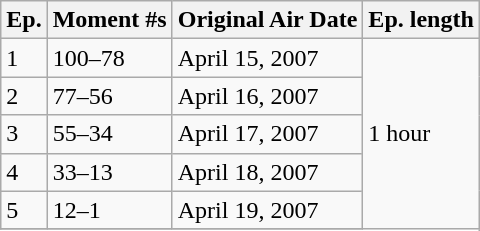<table class="wikitable">
<tr>
<th>Ep.</th>
<th>Moment #s</th>
<th>Original Air Date</th>
<th>Ep. length</th>
</tr>
<tr>
<td>1</td>
<td>100–78</td>
<td>April 15, 2007</td>
<td rowspan=9>1 hour</td>
</tr>
<tr>
<td>2</td>
<td>77–56</td>
<td>April 16, 2007</td>
</tr>
<tr>
<td>3</td>
<td>55–34</td>
<td>April 17, 2007</td>
</tr>
<tr>
<td>4</td>
<td>33–13</td>
<td>April 18, 2007</td>
</tr>
<tr>
<td>5</td>
<td>12–1</td>
<td>April 19, 2007</td>
</tr>
<tr>
</tr>
</table>
